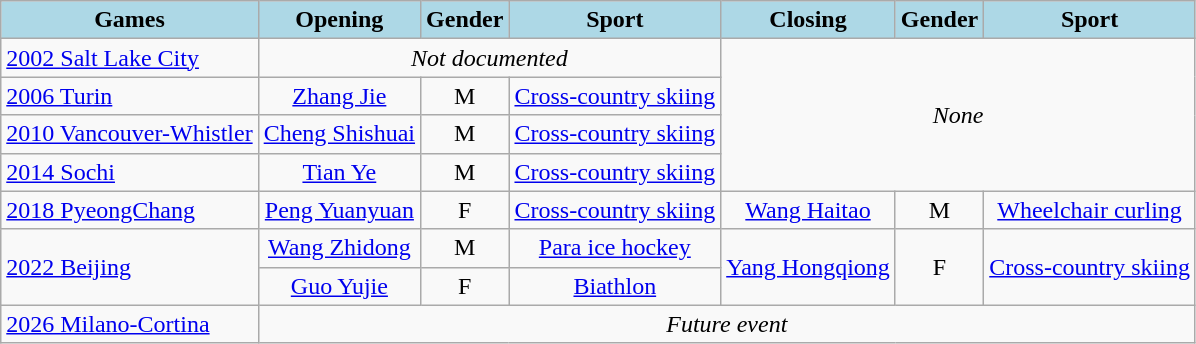<table class="wikitable" style="text-align:center;">
<tr>
<th style="background:lightblue;">Games</th>
<th style="background:lightblue;">Opening</th>
<th style="background:lightblue;">Gender</th>
<th style="background:lightblue;">Sport</th>
<th style="background:lightblue;">Closing</th>
<th style="background:lightblue;">Gender</th>
<th style="background:lightblue;">Sport</th>
</tr>
<tr>
<td align=left> <a href='#'>2002 Salt Lake City</a></td>
<td colspan="3"; rowspan="1"><em>Not documented</em></td>
<td rowspan="4" colspan="3"><em>None</em></td>
</tr>
<tr>
<td align=left> <a href='#'>2006 Turin</a></td>
<td><a href='#'>Zhang Jie</a></td>
<td>M</td>
<td> <a href='#'>Cross-country skiing</a></td>
</tr>
<tr>
<td align=left> <a href='#'>2010 Vancouver-Whistler</a></td>
<td><a href='#'>Cheng Shishuai</a></td>
<td>M</td>
<td> <a href='#'>Cross-country skiing</a></td>
</tr>
<tr>
<td align=left> <a href='#'>2014 Sochi</a></td>
<td><a href='#'>Tian Ye</a></td>
<td>M</td>
<td> <a href='#'>Cross-country skiing</a></td>
</tr>
<tr>
<td align=left> <a href='#'>2018 PyeongChang</a></td>
<td><a href='#'>Peng Yuanyuan</a></td>
<td>F</td>
<td> <a href='#'>Cross-country skiing</a></td>
<td><a href='#'>Wang Haitao</a></td>
<td>M</td>
<td> <a href='#'>Wheelchair curling</a></td>
</tr>
<tr>
<td rowspan=2 align="left"> <a href='#'>2022 Beijing</a></td>
<td><a href='#'>Wang Zhidong</a></td>
<td>M</td>
<td> <a href='#'>Para ice hockey</a></td>
<td rowspan="2"><a href='#'>Yang Hongqiong</a></td>
<td rowspan="2">F</td>
<td rowspan="2"> <a href='#'>Cross-country skiing</a></td>
</tr>
<tr>
<td><a href='#'>Guo Yujie</a></td>
<td>F</td>
<td> <a href='#'>Biathlon</a></td>
</tr>
<tr>
<td align=left> <a href='#'>2026 Milano-Cortina</a></td>
<td colspan=6; rowspan=1><em>Future event</em></td>
</tr>
</table>
